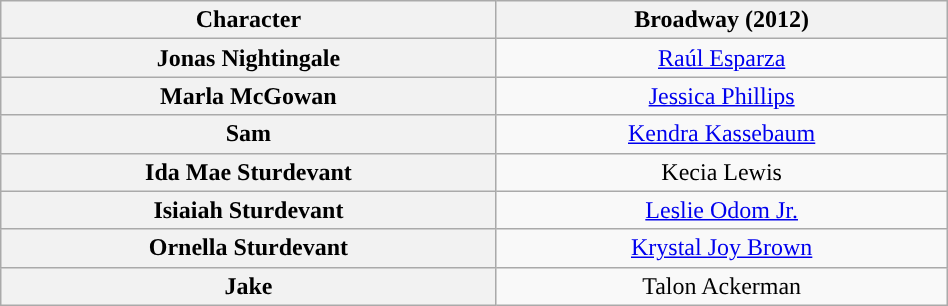<table class="wikitable" style="width:50%; text-align:center">
<tr>
<th scope="col">Character</th>
<th>Broadway (2012)</th>
</tr>
<tr>
<th>Jonas Nightingale</th>
<td colspan="1"><a href='#'>Raúl Esparza</a></td>
</tr>
<tr>
<th>Marla McGowan</th>
<td colspan="1”"><a href='#'>Jessica Phillips</a></td>
</tr>
<tr>
<th>Sam</th>
<td colspan="1”"><a href='#'>Kendra Kassebaum</a></td>
</tr>
<tr>
<th>Ida Mae Sturdevant</th>
<td colspan="1”">Kecia Lewis</td>
</tr>
<tr>
<th>Isiaiah Sturdevant</th>
<td colspan="1"><a href='#'>Leslie Odom Jr.</a></td>
</tr>
<tr>
<th>Ornella Sturdevant</th>
<td colspan="1"><a href='#'>Krystal Joy Brown</a></td>
</tr>
<tr>
<th>Jake</th>
<td colspan="1">Talon Ackerman</td>
</tr>
</table>
